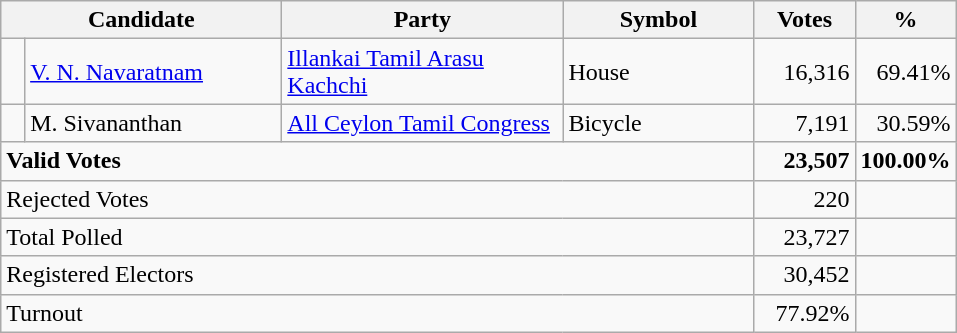<table class="wikitable" border="1" style="text-align:right;">
<tr>
<th align=left colspan=2 width="180">Candidate</th>
<th align=left width="180">Party</th>
<th align=left width="120">Symbol</th>
<th align=left width="60">Votes</th>
<th align=left width="60">%</th>
</tr>
<tr>
<td bgcolor=> </td>
<td align=left><a href='#'>V. N. Navaratnam</a></td>
<td align=left><a href='#'>Illankai Tamil Arasu Kachchi</a></td>
<td align=left>House</td>
<td>16,316</td>
<td>69.41%</td>
</tr>
<tr>
<td bgcolor=> </td>
<td align=left>M. Sivananthan</td>
<td align=left><a href='#'>All Ceylon Tamil Congress</a></td>
<td align=left>Bicycle</td>
<td>7,191</td>
<td>30.59%</td>
</tr>
<tr>
<td align=left colspan=4><strong>Valid Votes</strong></td>
<td><strong>23,507</strong></td>
<td><strong>100.00%</strong></td>
</tr>
<tr>
<td align=left colspan=4>Rejected Votes</td>
<td>220</td>
<td></td>
</tr>
<tr>
<td align=left colspan=4>Total Polled</td>
<td>23,727</td>
<td></td>
</tr>
<tr>
<td align=left colspan=4>Registered Electors</td>
<td>30,452</td>
<td></td>
</tr>
<tr>
<td align=left colspan=4>Turnout</td>
<td>77.92%</td>
</tr>
</table>
